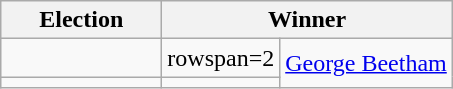<table class=wikitable>
<tr>
<th width=100>Election</th>
<th width=175 colspan=2>Winner</th>
</tr>
<tr>
<td></td>
<td>rowspan=2 </td>
<td rowspan=2><a href='#'>George Beetham</a></td>
</tr>
<tr>
<td></td>
</tr>
</table>
